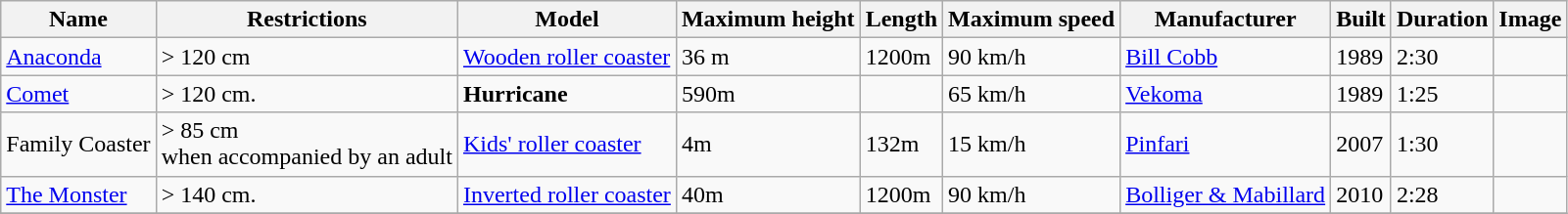<table Class = "wikitable">
<tr>
<th>Name</th>
<th>Restrictions</th>
<th>Model</th>
<th>Maximum height</th>
<th>Length</th>
<th>Maximum speed</th>
<th>Manufacturer</th>
<th>Built</th>
<th>Duration</th>
<th>Image</th>
</tr>
<tr ->
<td><a href='#'>Anaconda</a></td>
<td>> 120 cm</td>
<td><a href='#'>Wooden roller coaster</a></td>
<td>36 m</td>
<td>1200m</td>
<td>90 km/h</td>
<td><a href='#'>Bill Cobb</a></td>
<td>1989</td>
<td>2:30</td>
<td></td>
</tr>
<tr ->
<td><a href='#'>Comet</a></td>
<td>> 120 cm.</td>
<td><strong>Hurricane</strong></td>
<td>590m</td>
<td></td>
<td>65 km/h</td>
<td><a href='#'>Vekoma</a></td>
<td>1989</td>
<td>1:25</td>
<td></td>
</tr>
<tr ->
<td>Family Coaster</td>
<td>>  85 cm <br> when accompanied by an adult</td>
<td><a href='#'>Kids' roller coaster</a></td>
<td>4m</td>
<td>132m</td>
<td>15 km/h</td>
<td><a href='#'>Pinfari</a></td>
<td>2007</td>
<td>1:30</td>
<td></td>
</tr>
<tr ->
<td><a href='#'>The Monster</a></td>
<td>> 140 cm.</td>
<td><a href='#'>Inverted roller coaster</a></td>
<td>40m</td>
<td>1200m</td>
<td>90 km/h</td>
<td><a href='#'>Bolliger & Mabillard</a></td>
<td>2010</td>
<td>2:28</td>
<td></td>
</tr>
<tr ->
</tr>
</table>
